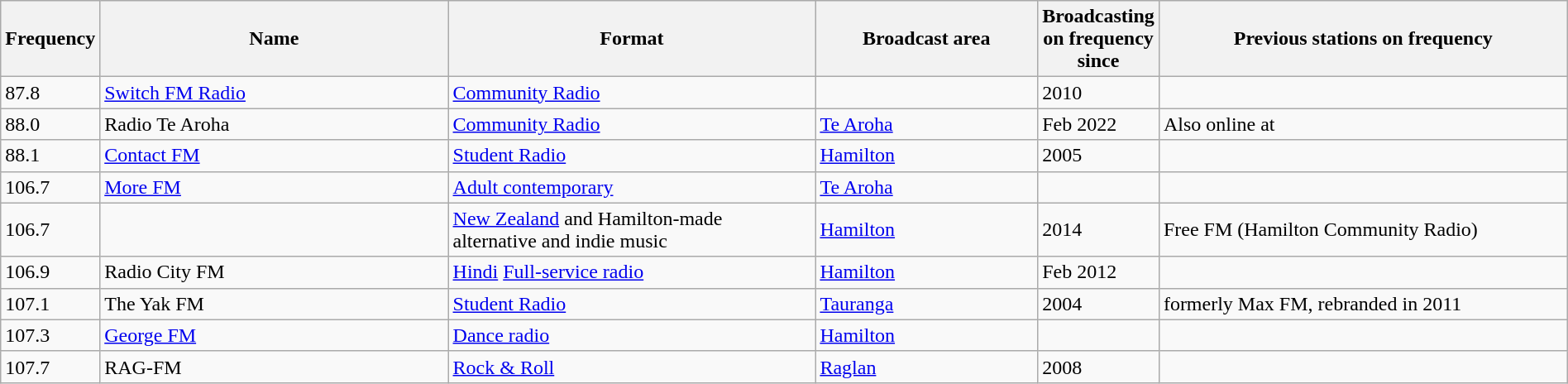<table class="wikitable sortable" width="100%">
<tr>
<th scope="col" style="width: 4%">Frequency</th>
<th scope="col" style="width: 24%">Name</th>
<th scope="col" style="width: 25%">Format</th>
<th scope="col" style="width: 15%">Broadcast area</th>
<th scope="col" style="width: 4%">Broadcasting on frequency since</th>
<th scope="col" style="width: 28%" class="unsortable">Previous stations on frequency</th>
</tr>
<tr>
<td>87.8</td>
<td><a href='#'>Switch FM Radio</a></td>
<td><a href='#'>Community Radio</a></td>
<td></td>
<td>2010</td>
<td></td>
</tr>
<tr>
<td>88.0</td>
<td>Radio Te Aroha</td>
<td><a href='#'>Community Radio</a></td>
<td><a href='#'>Te Aroha</a></td>
<td>Feb 2022</td>
<td>Also online at </td>
</tr>
<tr>
<td>88.1</td>
<td><a href='#'>Contact FM</a></td>
<td><a href='#'>Student Radio</a></td>
<td><a href='#'>Hamilton</a></td>
<td>2005</td>
<td></td>
</tr>
<tr>
<td>106.7</td>
<td><a href='#'>More FM</a></td>
<td><a href='#'>Adult contemporary</a></td>
<td><a href='#'>Te Aroha</a></td>
<td></td>
<td></td>
</tr>
<tr>
<td>106.7</td>
<td> </td>
<td><a href='#'>New Zealand</a> and Hamilton-made alternative and indie music</td>
<td><a href='#'>Hamilton</a></td>
<td>2014</td>
<td>Free FM (Hamilton Community Radio)</td>
</tr>
<tr>
<td>106.9</td>
<td>Radio City FM</td>
<td><a href='#'>Hindi</a> <a href='#'>Full-service radio</a></td>
<td><a href='#'>Hamilton</a></td>
<td>Feb 2012</td>
<td></td>
</tr>
<tr>
<td>107.1</td>
<td>The Yak FM</td>
<td><a href='#'>Student Radio</a></td>
<td><a href='#'>Tauranga</a></td>
<td>2004</td>
<td>formerly Max FM, rebranded in 2011</td>
</tr>
<tr>
<td>107.3</td>
<td><a href='#'>George FM</a></td>
<td><a href='#'>Dance radio</a></td>
<td><a href='#'>Hamilton</a></td>
<td></td>
<td></td>
</tr>
<tr>
<td>107.7</td>
<td>RAG-FM</td>
<td><a href='#'>Rock & Roll</a></td>
<td><a href='#'>Raglan</a></td>
<td>2008</td>
<td></td>
</tr>
</table>
